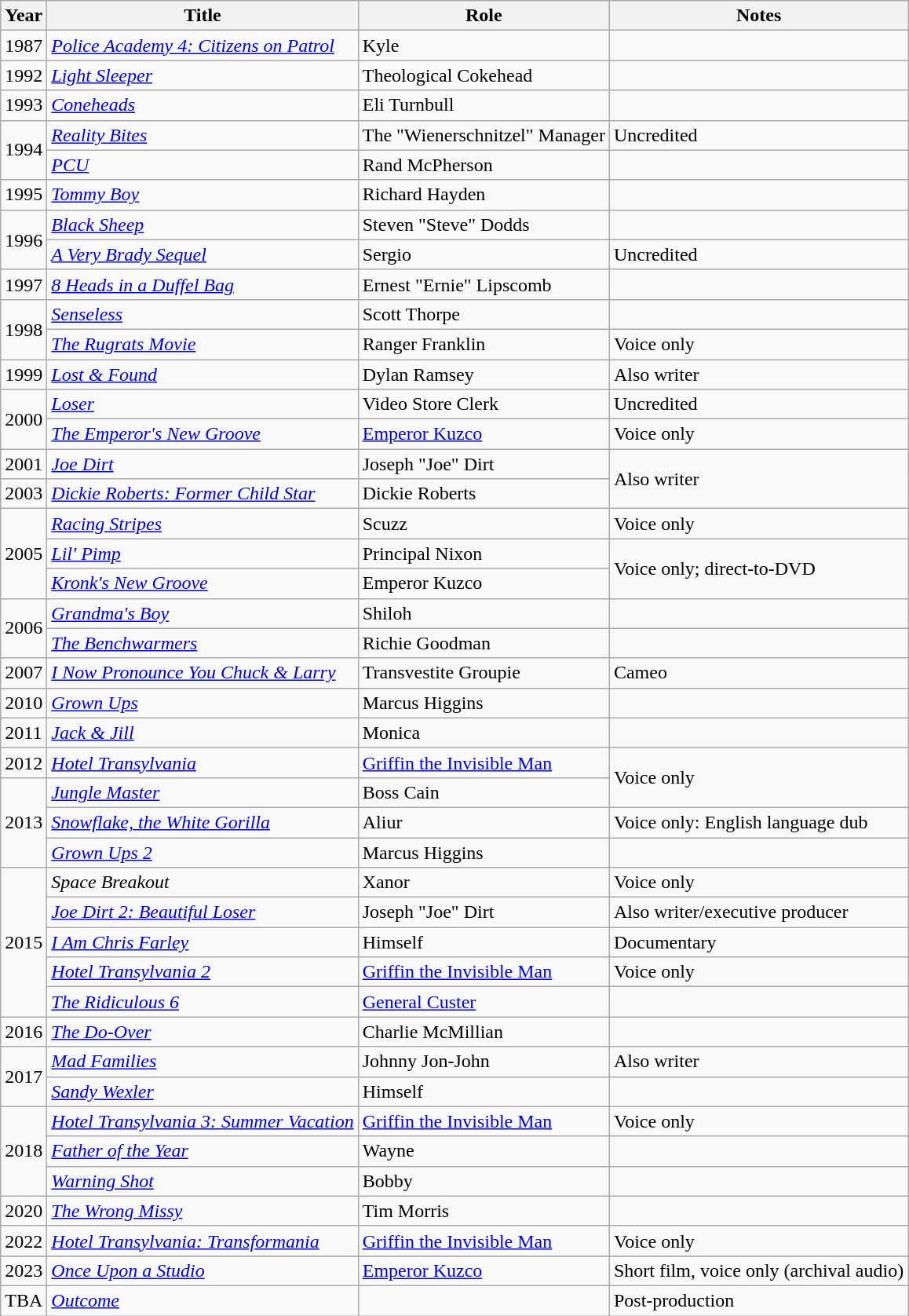<table class="wikitable sortable">
<tr>
<th scope="col">Year</th>
<th scope="col">Title</th>
<th scope="col">Role</th>
<th scope="col" class="unsortable">Notes</th>
</tr>
<tr>
<td>1987</td>
<td><em><a href='#'>Police Academy 4: Citizens on Patrol</a></em></td>
<td>Kyle</td>
<td></td>
</tr>
<tr>
<td>1992</td>
<td><em><a href='#'>Light Sleeper</a></em></td>
<td>Theological Cokehead</td>
<td></td>
</tr>
<tr>
<td>1993</td>
<td><em><a href='#'>Coneheads</a></em></td>
<td>Eli Turnbull</td>
<td></td>
</tr>
<tr>
<td rowspan="2">1994</td>
<td><em><a href='#'>Reality Bites</a></em></td>
<td>The "Wienerschnitzel" Manager</td>
<td>Uncredited</td>
</tr>
<tr>
<td><em><a href='#'>PCU</a></em></td>
<td>Rand McPherson</td>
<td></td>
</tr>
<tr>
<td>1995</td>
<td><em><a href='#'>Tommy Boy</a></em></td>
<td>Richard Hayden</td>
<td></td>
</tr>
<tr>
<td rowspan="2">1996</td>
<td><em><a href='#'>Black Sheep</a></em></td>
<td>Steven "Steve" Dodds</td>
<td></td>
</tr>
<tr>
<td><em><a href='#'>A Very Brady Sequel</a></em></td>
<td>Sergio</td>
<td>Uncredited</td>
</tr>
<tr>
<td>1997</td>
<td><em><a href='#'>8 Heads in a Duffel Bag</a></em></td>
<td>Ernest "Ernie" Lipscomb</td>
<td></td>
</tr>
<tr>
<td rowspan="2">1998</td>
<td><em><a href='#'>Senseless</a></em></td>
<td>Scott Thorpe</td>
<td></td>
</tr>
<tr>
<td><em><a href='#'>The Rugrats Movie</a></em></td>
<td>Ranger Franklin</td>
<td>Voice only</td>
</tr>
<tr>
<td>1999</td>
<td><em><a href='#'>Lost & Found</a></em></td>
<td>Dylan Ramsey</td>
<td>Also writer</td>
</tr>
<tr>
<td rowspan="2">2000</td>
<td><em><a href='#'>Loser</a></em></td>
<td>Video Store Clerk</td>
<td>Uncredited</td>
</tr>
<tr>
<td><em><a href='#'>The Emperor's New Groove</a></em></td>
<td><a href='#'>Emperor Kuzco</a></td>
<td>Voice only</td>
</tr>
<tr>
<td>2001</td>
<td><em><a href='#'>Joe Dirt</a></em></td>
<td>Joseph "Joe" Dirt</td>
<td rowspan="2">Also writer</td>
</tr>
<tr>
<td>2003</td>
<td><em><a href='#'>Dickie Roberts: Former Child Star</a></em></td>
<td>Dickie Roberts</td>
</tr>
<tr>
<td rowspan="3">2005</td>
<td><em><a href='#'>Racing Stripes</a></em></td>
<td>Scuzz</td>
<td>Voice only</td>
</tr>
<tr>
<td><em><a href='#'>Lil' Pimp</a></em></td>
<td>Principal Nixon</td>
<td rowspan="2">Voice only; direct-to-DVD</td>
</tr>
<tr>
<td><em><a href='#'>Kronk's New Groove</a></em></td>
<td>Emperor Kuzco</td>
</tr>
<tr>
<td rowspan="2">2006</td>
<td><em><a href='#'>Grandma's Boy</a></em></td>
<td>Shiloh</td>
<td></td>
</tr>
<tr>
<td><em><a href='#'>The Benchwarmers</a></em></td>
<td>Richie Goodman</td>
<td></td>
</tr>
<tr>
<td>2007</td>
<td><em><a href='#'>I Now Pronounce You Chuck & Larry</a></em></td>
<td>Transvestite Groupie</td>
<td>Cameo</td>
</tr>
<tr>
<td>2010</td>
<td><em><a href='#'>Grown Ups</a></em></td>
<td>Marcus Higgins</td>
<td></td>
</tr>
<tr>
<td>2011</td>
<td><em><a href='#'>Jack & Jill</a></em></td>
<td>Monica</td>
<td></td>
</tr>
<tr>
<td>2012</td>
<td><em><a href='#'>Hotel Transylvania</a></em></td>
<td><a href='#'>Griffin the Invisible Man</a></td>
<td rowspan="2">Voice only</td>
</tr>
<tr>
<td rowspan="3">2013</td>
<td><em><a href='#'>Jungle Master</a></em></td>
<td>Boss Cain</td>
</tr>
<tr>
<td><em><a href='#'>Snowflake, the White Gorilla</a></em></td>
<td>Aliur</td>
<td>Voice only: English language dub</td>
</tr>
<tr>
<td><em><a href='#'>Grown Ups 2</a></em></td>
<td>Marcus Higgins</td>
<td></td>
</tr>
<tr>
<td rowspan="5">2015</td>
<td><em>Space Breakout</em></td>
<td>Xanor</td>
<td>Voice only</td>
</tr>
<tr>
<td><em><a href='#'>Joe Dirt 2: Beautiful Loser</a></em></td>
<td>Joseph "Joe" Dirt</td>
<td>Also writer/executive producer</td>
</tr>
<tr>
<td><em><a href='#'>I Am Chris Farley</a></em></td>
<td>Himself</td>
<td>Documentary</td>
</tr>
<tr>
<td><em><a href='#'>Hotel Transylvania 2</a></em></td>
<td><a href='#'>Griffin the Invisible Man</a></td>
<td>Voice only</td>
</tr>
<tr>
<td><em><a href='#'>The Ridiculous 6</a></em></td>
<td><a href='#'>General Custer</a></td>
<td></td>
</tr>
<tr>
<td>2016</td>
<td><em><a href='#'>The Do-Over</a></em></td>
<td>Charlie McMillian</td>
<td></td>
</tr>
<tr>
<td rowspan="2">2017</td>
<td><em><a href='#'>Mad Families</a></em></td>
<td>Johnny Jon-John</td>
<td>Also writer</td>
</tr>
<tr>
<td><em><a href='#'>Sandy Wexler</a></em></td>
<td>Himself</td>
<td></td>
</tr>
<tr>
<td rowspan="3">2018</td>
<td><em><a href='#'>Hotel Transylvania 3: Summer Vacation</a></em></td>
<td><a href='#'>Griffin the Invisible Man</a></td>
<td>Voice only</td>
</tr>
<tr>
<td><em><a href='#'>Father of the Year</a></em></td>
<td>Wayne</td>
<td></td>
</tr>
<tr>
<td><em><a href='#'>Warning Shot</a></em></td>
<td>Bobby</td>
<td></td>
</tr>
<tr>
<td>2020</td>
<td><em><a href='#'>The Wrong Missy</a></em></td>
<td>Tim Morris</td>
<td></td>
</tr>
<tr>
<td>2022</td>
<td><em><a href='#'>Hotel Transylvania: Transformania</a></em></td>
<td><a href='#'>Griffin the Invisible Man</a></td>
<td>Voice only</td>
</tr>
<tr>
</tr>
<tr>
<td>2023</td>
<td><em><a href='#'>Once Upon a Studio</a></em></td>
<td><a href='#'>Emperor Kuzco</a></td>
<td>Short film, voice only (archival audio)</td>
</tr>
<tr>
<td>TBA</td>
<td><em><a href='#'>Outcome</a></em></td>
<td></td>
<td>Post-production</td>
</tr>
</table>
